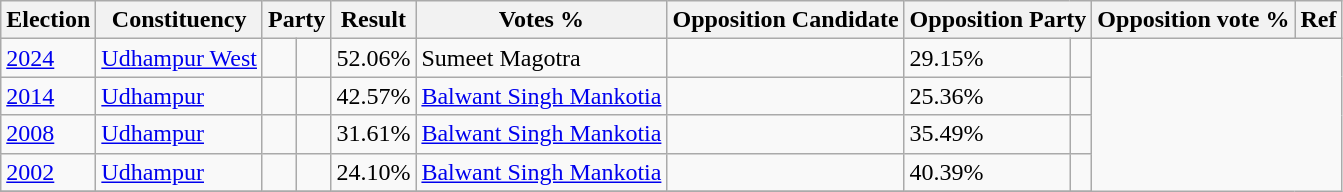<table class="wikitable sortable">
<tr>
<th>Election</th>
<th>Constituency</th>
<th colspan="2">Party</th>
<th>Result</th>
<th>Votes %</th>
<th>Opposition Candidate</th>
<th colspan="2">Opposition Party</th>
<th>Opposition vote %</th>
<th>Ref</th>
</tr>
<tr>
<td><a href='#'>2024</a></td>
<td><a href='#'>Udhampur West</a></td>
<td></td>
<td></td>
<td>52.06%</td>
<td>Sumeet Magotra</td>
<td></td>
<td>29.15%</td>
<td></td>
</tr>
<tr>
<td><a href='#'>2014</a></td>
<td><a href='#'>Udhampur</a></td>
<td></td>
<td></td>
<td>42.57%</td>
<td><a href='#'>Balwant Singh Mankotia</a></td>
<td></td>
<td>25.36%</td>
<td></td>
</tr>
<tr>
<td><a href='#'>2008</a></td>
<td><a href='#'>Udhampur</a></td>
<td></td>
<td></td>
<td>31.61%</td>
<td><a href='#'>Balwant Singh Mankotia</a></td>
<td></td>
<td>35.49%</td>
<td></td>
</tr>
<tr>
<td><a href='#'>2002</a></td>
<td><a href='#'>Udhampur</a></td>
<td></td>
<td></td>
<td>24.10%</td>
<td><a href='#'>Balwant Singh Mankotia</a></td>
<td></td>
<td>40.39%</td>
<td></td>
</tr>
<tr>
</tr>
</table>
